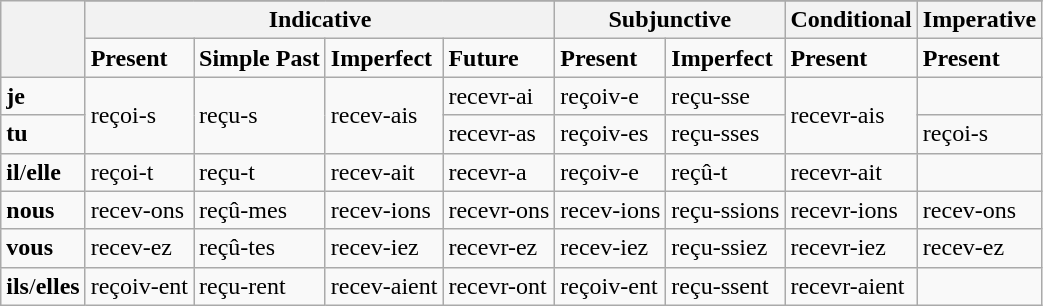<table class="wikitable">
<tr>
<th rowspan="3" colspan="1"> </th>
</tr>
<tr>
<th colspan="4" style="text-align: center;"><strong>Indicative</strong></th>
<th colspan="2" style="text-align: center;"><strong>Subjunctive</strong></th>
<th style="text-align: center;"><strong>Conditional</strong></th>
<th style="text-align: center;"><strong>Imperative</strong></th>
</tr>
<tr>
<td><strong>Present</strong></td>
<td><strong>Simple Past</strong></td>
<td><strong>Imperfect</strong></td>
<td><strong>Future</strong></td>
<td><strong>Present</strong></td>
<td><strong>Imperfect</strong></td>
<td><strong>Present</strong></td>
<td><strong>Present</strong></td>
</tr>
<tr>
<td><strong>je</strong></td>
<td rowspan="2">reçoi-s</td>
<td rowspan="2">reçu-s</td>
<td rowspan="2">recev-ais</td>
<td>recevr-ai</td>
<td>reçoiv-e</td>
<td>reçu-sse</td>
<td rowspan="2">recevr-ais</td>
<td></td>
</tr>
<tr>
<td><strong>tu</strong></td>
<td>recevr-as</td>
<td>reçoiv-es</td>
<td>reçu-sses</td>
<td>reçoi-s</td>
</tr>
<tr>
<td><strong>il</strong>/<strong>elle</strong></td>
<td>reçoi-t</td>
<td>reçu-t</td>
<td>recev-ait</td>
<td>recevr-a</td>
<td>reçoiv-e</td>
<td>reçû-t</td>
<td>recevr-ait</td>
<td></td>
</tr>
<tr>
<td><strong>nous</strong></td>
<td>recev-ons</td>
<td>reçû-mes</td>
<td>recev-ions</td>
<td>recevr-ons</td>
<td>recev-ions</td>
<td>reçu-ssions</td>
<td>recevr-ions</td>
<td>recev-ons</td>
</tr>
<tr>
<td><strong>vous</strong></td>
<td>recev-ez</td>
<td>reçû-tes</td>
<td>recev-iez</td>
<td>recevr-ez</td>
<td>recev-iez</td>
<td>reçu-ssiez</td>
<td>recevr-iez</td>
<td>recev-ez</td>
</tr>
<tr>
<td><strong>ils</strong>/<strong>elles</strong></td>
<td>reçoiv-ent</td>
<td>reçu-rent</td>
<td>recev-aient</td>
<td>recevr-ont</td>
<td>reçoiv-ent</td>
<td>reçu-ssent</td>
<td>recevr-aient</td>
<td></td>
</tr>
</table>
